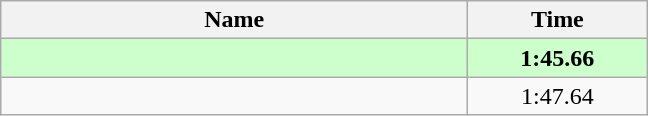<table class="wikitable" style="text-align:center;">
<tr>
<th style="width:19em">Name</th>
<th style="width:7em">Time</th>
</tr>
<tr bgcolor=ccffcc>
<td align=left><strong></strong></td>
<td><strong>1:45.66</strong></td>
</tr>
<tr>
<td align=left></td>
<td>1:47.64</td>
</tr>
</table>
